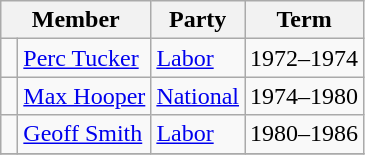<table class="wikitable">
<tr>
<th colspan="2">Member</th>
<th>Party</th>
<th>Term</th>
</tr>
<tr>
<td> </td>
<td><a href='#'>Perc Tucker</a></td>
<td><a href='#'>Labor</a></td>
<td>1972–1974</td>
</tr>
<tr>
<td> </td>
<td><a href='#'>Max Hooper</a></td>
<td><a href='#'>National</a></td>
<td>1974–1980</td>
</tr>
<tr>
<td> </td>
<td><a href='#'>Geoff Smith</a></td>
<td><a href='#'>Labor</a></td>
<td>1980–1986</td>
</tr>
<tr>
</tr>
</table>
